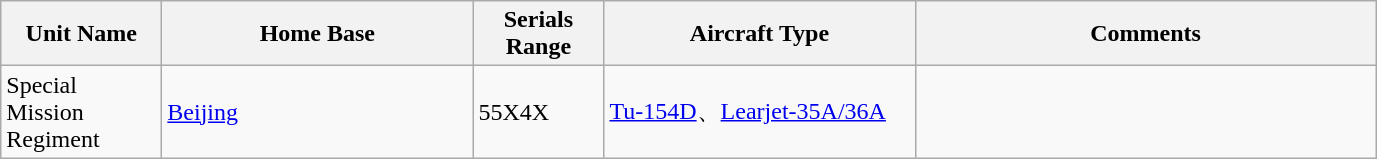<table class="wikitable">
<tr>
<th scope="col" width="100">Unit Name</th>
<th scope="col" width="200">Home Base</th>
<th scope="col" width="80">Serials Range</th>
<th scope="col" width="200">Aircraft Type</th>
<th scope="col" width="300">Comments</th>
</tr>
<tr>
<td>Special Mission Regiment</td>
<td><a href='#'>Beijing</a></td>
<td>55X4X</td>
<td><a href='#'>Tu-154D</a>、<a href='#'>Learjet-35A/36A</a></td>
<td></td>
</tr>
</table>
